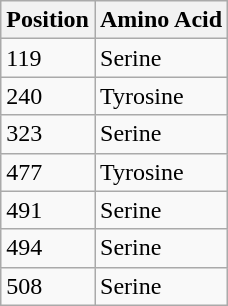<table class="wikitable">
<tr>
<th>Position</th>
<th>Amino Acid</th>
</tr>
<tr>
<td>119</td>
<td>Serine</td>
</tr>
<tr>
<td>240</td>
<td>Tyrosine</td>
</tr>
<tr>
<td>323</td>
<td>Serine</td>
</tr>
<tr>
<td>477</td>
<td>Tyrosine</td>
</tr>
<tr>
<td>491</td>
<td>Serine</td>
</tr>
<tr>
<td>494</td>
<td>Serine</td>
</tr>
<tr>
<td>508</td>
<td>Serine</td>
</tr>
</table>
